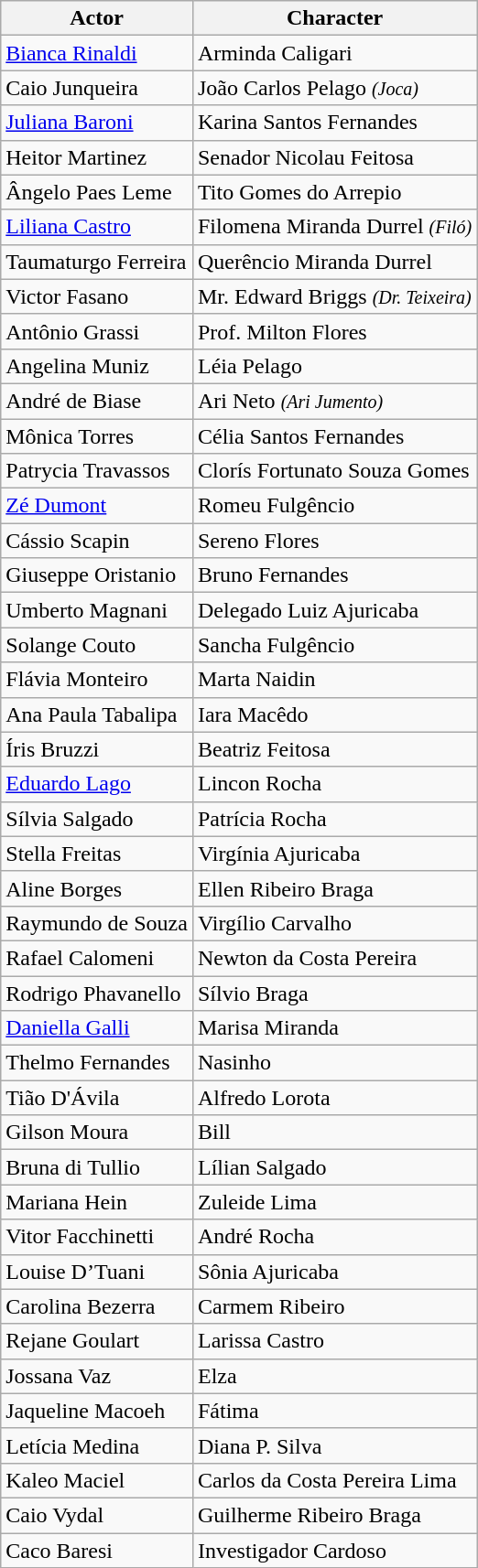<table class="wikitable sortable">
<tr>
<th>Actor</th>
<th>Character</th>
</tr>
<tr>
<td><a href='#'>Bianca Rinaldi</a></td>
<td>Arminda Caligari</td>
</tr>
<tr>
<td>Caio Junqueira</td>
<td>João Carlos Pelago <em><small>(Joca)</small></em></td>
</tr>
<tr>
<td><a href='#'>Juliana Baroni</a></td>
<td>Karina Santos Fernandes</td>
</tr>
<tr>
<td>Heitor Martinez</td>
<td>Senador Nicolau Feitosa</td>
</tr>
<tr>
<td>Ângelo Paes Leme</td>
<td>Tito Gomes do Arrepio</td>
</tr>
<tr>
<td><a href='#'>Liliana Castro</a></td>
<td>Filomena Miranda Durrel <em><small>(Filó)</small></em></td>
</tr>
<tr>
<td>Taumaturgo Ferreira</td>
<td>Querêncio Miranda Durrel</td>
</tr>
<tr>
<td>Victor Fasano</td>
<td>Mr. Edward Briggs <em><small>(Dr. Teixeira)</small></em></td>
</tr>
<tr>
<td>Antônio Grassi</td>
<td>Prof. Milton Flores</td>
</tr>
<tr>
<td>Angelina Muniz</td>
<td>Léia Pelago</td>
</tr>
<tr>
<td>André de Biase</td>
<td>Ari Neto <em><small>(Ari Jumento)</small></em></td>
</tr>
<tr>
<td>Mônica Torres</td>
<td>Célia Santos Fernandes</td>
</tr>
<tr>
<td>Patrycia Travassos</td>
<td>Clorís Fortunato Souza Gomes</td>
</tr>
<tr>
<td><a href='#'>Zé Dumont</a></td>
<td>Romeu Fulgêncio</td>
</tr>
<tr>
<td>Cássio Scapin</td>
<td>Sereno Flores</td>
</tr>
<tr>
<td>Giuseppe Oristanio</td>
<td>Bruno Fernandes</td>
</tr>
<tr>
<td>Umberto Magnani</td>
<td>Delegado Luiz Ajuricaba</td>
</tr>
<tr>
<td>Solange Couto</td>
<td>Sancha Fulgêncio</td>
</tr>
<tr>
<td>Flávia Monteiro</td>
<td>Marta Naidin</td>
</tr>
<tr>
<td>Ana Paula Tabalipa</td>
<td>Iara Macêdo</td>
</tr>
<tr>
<td>Íris Bruzzi</td>
<td>Beatriz Feitosa</td>
</tr>
<tr>
<td><a href='#'>Eduardo Lago</a></td>
<td>Lincon Rocha</td>
</tr>
<tr>
<td>Sílvia Salgado</td>
<td>Patrícia Rocha</td>
</tr>
<tr>
<td>Stella Freitas</td>
<td>Virgínia Ajuricaba</td>
</tr>
<tr>
<td>Aline Borges</td>
<td>Ellen Ribeiro Braga</td>
</tr>
<tr>
<td>Raymundo de Souza</td>
<td>Virgílio Carvalho</td>
</tr>
<tr>
<td>Rafael Calomeni</td>
<td>Newton da Costa Pereira</td>
</tr>
<tr>
<td>Rodrigo Phavanello</td>
<td>Sílvio Braga</td>
</tr>
<tr>
<td><a href='#'>Daniella Galli</a></td>
<td>Marisa Miranda</td>
</tr>
<tr>
<td>Thelmo Fernandes</td>
<td>Nasinho</td>
</tr>
<tr>
<td>Tião D'Ávila</td>
<td>Alfredo Lorota</td>
</tr>
<tr>
<td>Gilson Moura</td>
<td>Bill</td>
</tr>
<tr>
<td>Bruna di Tullio</td>
<td>Lílian Salgado</td>
</tr>
<tr>
<td>Mariana Hein</td>
<td>Zuleide Lima</td>
</tr>
<tr>
<td>Vitor Facchinetti</td>
<td>André Rocha</td>
</tr>
<tr>
<td>Louise D’Tuani</td>
<td>Sônia Ajuricaba</td>
</tr>
<tr>
<td>Carolina Bezerra</td>
<td>Carmem Ribeiro</td>
</tr>
<tr>
<td>Rejane Goulart</td>
<td>Larissa Castro</td>
</tr>
<tr>
<td>Jossana Vaz</td>
<td>Elza</td>
</tr>
<tr>
<td>Jaqueline Macoeh</td>
<td>Fátima</td>
</tr>
<tr>
<td>Letícia Medina</td>
<td>Diana P. Silva</td>
</tr>
<tr>
<td>Kaleo Maciel</td>
<td>Carlos da Costa Pereira Lima</td>
</tr>
<tr>
<td>Caio Vydal</td>
<td>Guilherme Ribeiro Braga</td>
</tr>
<tr>
<td>Caco Baresi</td>
<td>Investigador Cardoso</td>
</tr>
</table>
